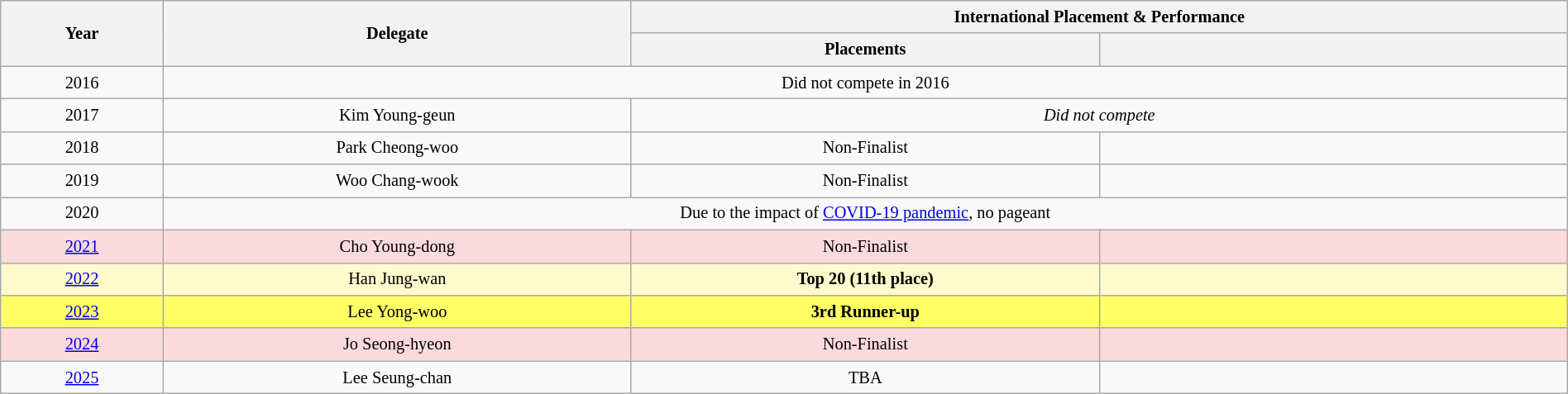<table class="wikitable" style="text-align:center; line-height:20px; font-size:85%; width:100%;">
<tr>
<th rowspan="2"  width=100px>Year</th>
<th rowspan="2"  width=300px>Delegate</th>
<th colspan="2"  width=100px>International Placement & Performance</th>
</tr>
<tr>
<th width=300px>Placements</th>
<th width=300px></th>
</tr>
<tr>
<td>2016</td>
<td colspan=4>Did not compete in 2016</td>
</tr>
<tr>
<td>2017</td>
<td>Kim Young-geun</td>
<td colspan=2><em>Did not compete</em></td>
</tr>
<tr>
<td>2018</td>
<td>Park Cheong-woo</td>
<td>Non-Finalist</td>
<td></td>
</tr>
<tr>
<td>2019</td>
<td>Woo Chang-wook</td>
<td>Non-Finalist</td>
<td></td>
</tr>
<tr>
<td>2020</td>
<td colspan=6>Due to the impact of <a href='#'>COVID-19 pandemic</a>, no pageant</td>
</tr>
<tr style="background-color:#FADADD; ">
<td><a href='#'>2021</a></td>
<td>Cho Young-dong</td>
<td>Non-Finalist</td>
<td style="background:;"></td>
</tr>
<tr style="background-color:#FFFACD; ">
<td><a href='#'>2022</a></td>
<td>Han Jung-wan</td>
<td><strong>Top 20 (11th place)</strong></td>
<td style="background:;"></td>
</tr>
<tr style="background-color:#FFFF66;">
<td><a href='#'>2023</a></td>
<td>Lee Yong-woo</td>
<td><strong>3rd Runner-up</strong></td>
<td style="background:;"></td>
</tr>
<tr style="background-color:#FADADD; ">
<td><a href='#'>2024</a></td>
<td>Jo Seong-hyeon</td>
<td>Non-Finalist</td>
<td style="background:;"></td>
</tr>
<tr>
<td><a href='#'>2025</a></td>
<td>Lee Seung-chan</td>
<td>TBA</td>
<td></td>
</tr>
</table>
